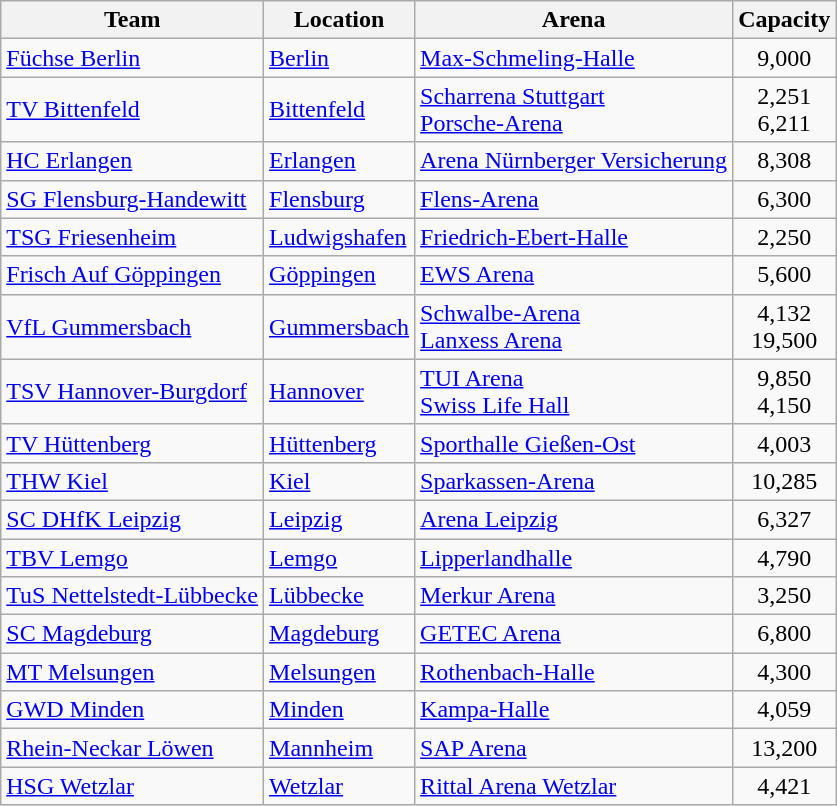<table class="wikitable sortable" style="text-align: left;">
<tr>
<th>Team</th>
<th>Location</th>
<th>Arena</th>
<th>Capacity</th>
</tr>
<tr>
<td><a href='#'>Füchse Berlin</a></td>
<td><a href='#'>Berlin</a></td>
<td><a href='#'>Max-Schmeling-Halle</a></td>
<td align="center">9,000</td>
</tr>
<tr>
<td><a href='#'>TV Bittenfeld</a></td>
<td><a href='#'>Bittenfeld</a></td>
<td><a href='#'>Scharrena Stuttgart</a><br><a href='#'>Porsche-Arena</a></td>
<td align="center">2,251<br>6,211</td>
</tr>
<tr>
<td><a href='#'>HC Erlangen</a></td>
<td><a href='#'>Erlangen</a></td>
<td><a href='#'>Arena Nürnberger Versicherung</a></td>
<td align="center">8,308</td>
</tr>
<tr>
<td><a href='#'>SG Flensburg-Handewitt</a></td>
<td><a href='#'>Flensburg</a></td>
<td><a href='#'>Flens-Arena</a></td>
<td align="center">6,300</td>
</tr>
<tr>
<td><a href='#'>TSG Friesenheim</a></td>
<td><a href='#'>Ludwigshafen</a></td>
<td><a href='#'>Friedrich-Ebert-Halle</a></td>
<td align="center">2,250</td>
</tr>
<tr>
<td><a href='#'>Frisch Auf Göppingen</a></td>
<td><a href='#'>Göppingen</a></td>
<td><a href='#'>EWS Arena</a></td>
<td align="center">5,600</td>
</tr>
<tr>
<td><a href='#'>VfL Gummersbach</a></td>
<td><a href='#'>Gummersbach</a></td>
<td><a href='#'>Schwalbe-Arena</a><br><a href='#'>Lanxess Arena</a></td>
<td align="center">4,132<br>19,500</td>
</tr>
<tr>
<td><a href='#'>TSV Hannover-Burgdorf</a></td>
<td><a href='#'>Hannover</a></td>
<td><a href='#'>TUI Arena</a><br><a href='#'>Swiss Life Hall</a></td>
<td align="center">9,850<br>4,150</td>
</tr>
<tr>
<td><a href='#'>TV Hüttenberg</a></td>
<td><a href='#'>Hüttenberg</a></td>
<td><a href='#'>Sporthalle Gießen-Ost</a></td>
<td align="center">4,003</td>
</tr>
<tr>
<td><a href='#'>THW Kiel</a></td>
<td><a href='#'>Kiel</a></td>
<td><a href='#'>Sparkassen-Arena</a></td>
<td align="center">10,285</td>
</tr>
<tr>
<td><a href='#'>SC DHfK Leipzig</a></td>
<td><a href='#'>Leipzig</a></td>
<td><a href='#'>Arena Leipzig</a></td>
<td align="center">6,327</td>
</tr>
<tr>
<td><a href='#'>TBV Lemgo</a></td>
<td><a href='#'>Lemgo</a></td>
<td><a href='#'>Lipperlandhalle</a></td>
<td align="center">4,790</td>
</tr>
<tr>
<td><a href='#'>TuS Nettelstedt-Lübbecke</a></td>
<td><a href='#'>Lübbecke</a></td>
<td><a href='#'>Merkur Arena</a></td>
<td align="center">3,250</td>
</tr>
<tr>
<td><a href='#'>SC Magdeburg</a></td>
<td><a href='#'>Magdeburg</a></td>
<td><a href='#'>GETEC Arena</a></td>
<td align="center">6,800</td>
</tr>
<tr>
<td><a href='#'>MT Melsungen</a></td>
<td><a href='#'>Melsungen</a></td>
<td><a href='#'>Rothenbach-Halle</a></td>
<td align="center">4,300</td>
</tr>
<tr>
<td><a href='#'>GWD Minden</a></td>
<td><a href='#'>Minden</a></td>
<td><a href='#'>Kampa-Halle</a></td>
<td align="center">4,059</td>
</tr>
<tr>
<td><a href='#'>Rhein-Neckar Löwen</a></td>
<td><a href='#'>Mannheim</a></td>
<td><a href='#'>SAP Arena</a></td>
<td align="center">13,200</td>
</tr>
<tr>
<td><a href='#'>HSG Wetzlar</a></td>
<td><a href='#'>Wetzlar</a></td>
<td><a href='#'>Rittal Arena Wetzlar</a></td>
<td align="center">4,421</td>
</tr>
</table>
